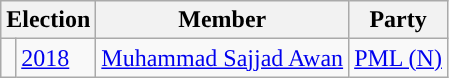<table class="wikitable">
<tr>
<th colspan="2">Election</th>
<th>Member</th>
<th>Party</th>
</tr>
<tr>
<td style="background-color: "></td>
<td><a href='#'>2018</a></td>
<td><a href='#'>Muhammad Sajjad Awan</a></td>
<td><a href='#'>PML (N)</a></td>
</tr>
</table>
